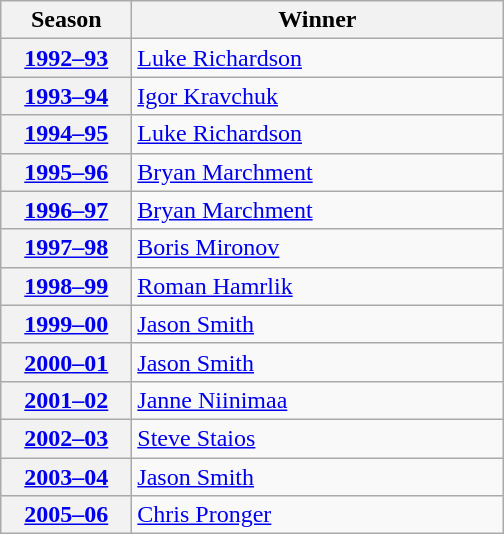<table class="wikitable">
<tr>
<th scope="col" style="width:5em">Season</th>
<th scope="col" style="width:15em">Winner</th>
</tr>
<tr>
<th scope="row"><a href='#'>1992–93</a></th>
<td><a href='#'>Luke Richardson</a></td>
</tr>
<tr>
<th scope="row"><a href='#'>1993–94</a></th>
<td><a href='#'>Igor Kravchuk</a></td>
</tr>
<tr>
<th scope="row"><a href='#'>1994–95</a></th>
<td><a href='#'>Luke Richardson</a></td>
</tr>
<tr>
<th scope="row"><a href='#'>1995–96</a></th>
<td><a href='#'>Bryan Marchment</a></td>
</tr>
<tr>
<th scope="row"><a href='#'>1996–97</a></th>
<td><a href='#'>Bryan Marchment</a></td>
</tr>
<tr>
<th scope="row"><a href='#'>1997–98</a></th>
<td><a href='#'>Boris Mironov</a></td>
</tr>
<tr>
<th scope="row"><a href='#'>1998–99</a></th>
<td><a href='#'>Roman Hamrlik</a></td>
</tr>
<tr>
<th scope="row"><a href='#'>1999–00</a></th>
<td><a href='#'>Jason Smith</a></td>
</tr>
<tr>
<th scope="row"><a href='#'>2000–01</a></th>
<td><a href='#'>Jason Smith</a></td>
</tr>
<tr>
<th scope="row"><a href='#'>2001–02</a></th>
<td><a href='#'>Janne Niinimaa</a></td>
</tr>
<tr>
<th scope="row"><a href='#'>2002–03</a></th>
<td><a href='#'>Steve Staios</a></td>
</tr>
<tr>
<th scope="row"><a href='#'>2003–04</a></th>
<td><a href='#'>Jason Smith</a></td>
</tr>
<tr>
<th scope="row"><a href='#'>2005–06</a></th>
<td><a href='#'>Chris Pronger</a></td>
</tr>
</table>
